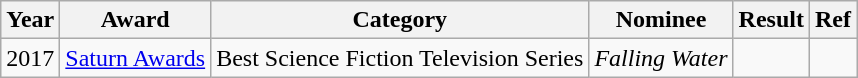<table class="wikitable">
<tr>
<th>Year</th>
<th>Award</th>
<th>Category</th>
<th>Nominee</th>
<th>Result</th>
<th>Ref</th>
</tr>
<tr>
<td>2017</td>
<td><a href='#'>Saturn Awards</a></td>
<td>Best Science Fiction Television Series</td>
<td><em>Falling Water</em></td>
<td></td>
<td style="text-align:center;"></td>
</tr>
</table>
